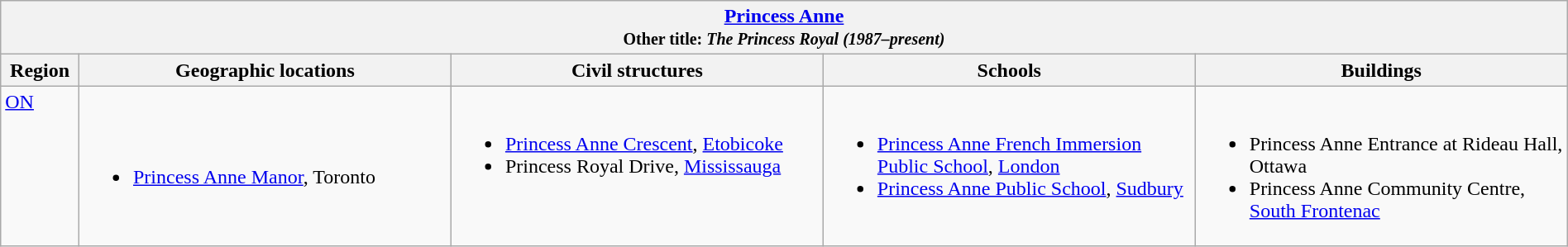<table class="wikitable" width="100%">
<tr>
<th colspan="5"> <a href='#'>Princess Anne</a><br><small>Other title: <em>The Princess Royal (1987–present)</em></small></th>
</tr>
<tr>
<th width="5%">Region</th>
<th width="23.75%">Geographic locations</th>
<th width="23.75%">Civil structures</th>
<th width="23.75%">Schools</th>
<th width="23.75%">Buildings</th>
</tr>
<tr>
<td align=left valign=top> <a href='#'>ON</a></td>
<td><br><ul><li><a href='#'>Princess Anne Manor</a>, Toronto</li></ul></td>
<td align=left valign=top><br><ul><li><a href='#'>Princess Anne Crescent</a>, <a href='#'>Etobicoke</a></li><li>Princess Royal Drive, <a href='#'>Mississauga</a></li></ul></td>
<td align=left valign=top><br><ul><li><a href='#'>Princess Anne French Immersion Public School</a>, <a href='#'>London</a></li><li><a href='#'>Princess Anne Public School</a>, <a href='#'>Sudbury</a></li></ul></td>
<td align=left valign=top><br><ul><li>Princess Anne Entrance at Rideau Hall, Ottawa</li><li>Princess Anne Community Centre, <a href='#'>South Frontenac</a></li></ul></td>
</tr>
</table>
